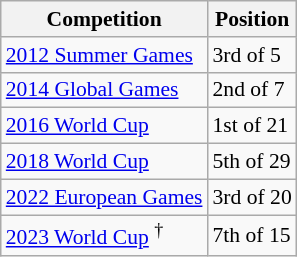<table class="wikitable" style="font-size:90%">
<tr>
<th>Competition</th>
<th>Position</th>
</tr>
<tr>
<td> <a href='#'>2012 Summer Games</a></td>
<td>3rd of 5</td>
</tr>
<tr>
<td> <a href='#'>2014 Global Games</a></td>
<td>2nd of 7</td>
</tr>
<tr>
<td> <a href='#'>2016 World Cup</a></td>
<td>1st of 21</td>
</tr>
<tr>
<td> <a href='#'>2018 World Cup</a></td>
<td>5th of 29</td>
</tr>
<tr>
<td> <a href='#'>2022 European Games</a></td>
<td>3rd of 20</td>
</tr>
<tr>
<td> <a href='#'>2023 World Cup</a> <sup>†</sup></td>
<td>7th of 15</td>
</tr>
</table>
